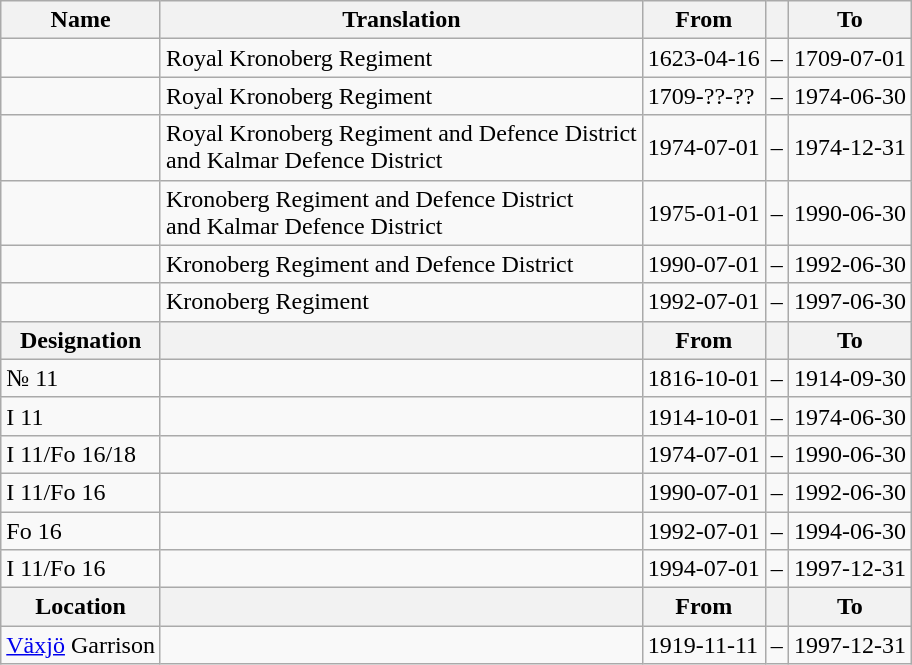<table class="wikitable">
<tr>
<th style="font-weight:bold;">Name</th>
<th style="font-weight:bold;">Translation</th>
<th style="text-align: center; font-weight:bold;">From</th>
<th></th>
<th style="text-align: center; font-weight:bold;">To</th>
</tr>
<tr>
<td style="font-style:italic;"></td>
<td>Royal Kronoberg Regiment</td>
<td>1623-04-16</td>
<td>–</td>
<td>1709-07-01</td>
</tr>
<tr>
<td style="font-style:italic;"></td>
<td>Royal Kronoberg Regiment</td>
<td>1709-??-??</td>
<td>–</td>
<td>1974-06-30</td>
</tr>
<tr>
<td style="font-style:italic;"></td>
<td>Royal Kronoberg Regiment and Defence District<br>and Kalmar Defence District</td>
<td>1974-07-01</td>
<td>–</td>
<td>1974-12-31</td>
</tr>
<tr>
<td style="font-style:italic;"></td>
<td>Kronoberg Regiment and Defence District<br>and Kalmar Defence District</td>
<td>1975-01-01</td>
<td>–</td>
<td>1990-06-30</td>
</tr>
<tr>
<td style="font-style:italic;"></td>
<td>Kronoberg Regiment and Defence District</td>
<td>1990-07-01</td>
<td>–</td>
<td>1992-06-30</td>
</tr>
<tr>
<td style="font-style:italic;"></td>
<td>Kronoberg Regiment</td>
<td>1992-07-01</td>
<td>–</td>
<td>1997-06-30</td>
</tr>
<tr>
<th style="font-weight:bold;">Designation</th>
<th style="font-weight:bold;"></th>
<th style="text-align: center; font-weight:bold;">From</th>
<th></th>
<th style="text-align: center; font-weight:bold;">To</th>
</tr>
<tr>
<td>№ 11</td>
<td></td>
<td style="text-align: center;">1816-10-01</td>
<td style="text-align: center;">–</td>
<td style="text-align: center;">1914-09-30</td>
</tr>
<tr>
<td>I 11</td>
<td></td>
<td style="text-align: center;">1914-10-01</td>
<td style="text-align: center;">–</td>
<td style="text-align: center;">1974-06-30</td>
</tr>
<tr>
<td>I 11/Fo 16/18</td>
<td></td>
<td style="text-align: center;">1974-07-01</td>
<td style="text-align: center;">–</td>
<td style="text-align: center;">1990-06-30</td>
</tr>
<tr>
<td>I 11/Fo 16</td>
<td></td>
<td style="text-align: center;">1990-07-01</td>
<td style="text-align: center;">–</td>
<td style="text-align: center;">1992-06-30</td>
</tr>
<tr>
<td>Fo 16</td>
<td></td>
<td style="text-align: center;">1992-07-01</td>
<td style="text-align: center;">–</td>
<td style="text-align: center;">1994-06-30</td>
</tr>
<tr>
<td>I 11/Fo 16</td>
<td></td>
<td style="text-align: center;">1994-07-01</td>
<td style="text-align: center;">–</td>
<td style="text-align: center;">1997-12-31</td>
</tr>
<tr>
<th style="font-weight:bold;">Location</th>
<th style="font-weight:bold;"></th>
<th style="text-align: center; font-weight:bold;">From</th>
<th></th>
<th style="text-align: center; font-weight:bold;">To</th>
</tr>
<tr>
<td><a href='#'>Växjö</a> Garrison</td>
<td></td>
<td>1919-11-11</td>
<td>–</td>
<td>1997-12-31</td>
</tr>
</table>
